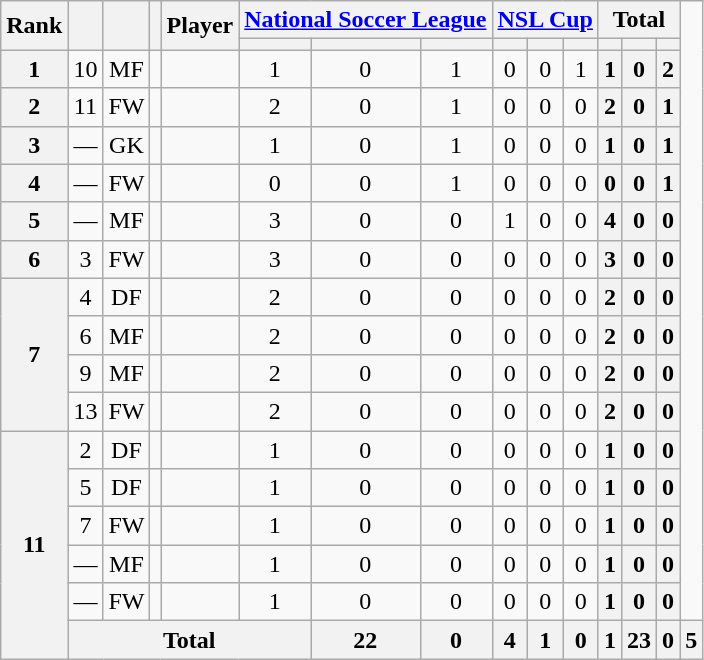<table class="wikitable sortable" style="text-align:center">
<tr>
<th rowspan="2">Rank</th>
<th rowspan="2"></th>
<th rowspan="2"></th>
<th rowspan="2"></th>
<th rowspan="2">Player</th>
<th colspan="3"><a href='#'>National Soccer League</a></th>
<th colspan="3"><a href='#'>NSL Cup</a></th>
<th colspan="3">Total</th>
</tr>
<tr>
<th></th>
<th></th>
<th></th>
<th></th>
<th></th>
<th></th>
<th></th>
<th></th>
<th></th>
</tr>
<tr>
<th>1</th>
<td>10</td>
<td>MF</td>
<td></td>
<td align="left"><br></td>
<td>1</td>
<td>0</td>
<td>1<br></td>
<td>0</td>
<td>0</td>
<td>1<br></td>
<th>1</th>
<th>0</th>
<th>2</th>
</tr>
<tr>
<th>2</th>
<td>11</td>
<td>FW</td>
<td></td>
<td align="left"><br></td>
<td>2</td>
<td>0</td>
<td>1<br></td>
<td>0</td>
<td>0</td>
<td>0<br></td>
<th>2</th>
<th>0</th>
<th>1</th>
</tr>
<tr>
<th>3</th>
<td>—</td>
<td>GK</td>
<td></td>
<td align="left"><br></td>
<td>1</td>
<td>0</td>
<td>1<br></td>
<td>0</td>
<td>0</td>
<td>0<br></td>
<th>1</th>
<th>0</th>
<th>1</th>
</tr>
<tr>
<th>4</th>
<td>—</td>
<td>FW</td>
<td></td>
<td align="left"><br></td>
<td>0</td>
<td>0</td>
<td>1<br></td>
<td>0</td>
<td>0</td>
<td>0<br></td>
<th>0</th>
<th>0</th>
<th>1</th>
</tr>
<tr>
<th>5</th>
<td>—</td>
<td>MF</td>
<td></td>
<td align="left"><br></td>
<td>3</td>
<td>0</td>
<td>0<br></td>
<td>1</td>
<td>0</td>
<td>0<br></td>
<th>4</th>
<th>0</th>
<th>0</th>
</tr>
<tr>
<th>6</th>
<td>3</td>
<td>FW</td>
<td></td>
<td align="left"><br></td>
<td>3</td>
<td>0</td>
<td>0<br></td>
<td>0</td>
<td>0</td>
<td>0<br></td>
<th>3</th>
<th>0</th>
<th>0</th>
</tr>
<tr>
<th rowspan="4">7</th>
<td>4</td>
<td>DF</td>
<td></td>
<td align="left"><br></td>
<td>2</td>
<td>0</td>
<td>0<br></td>
<td>0</td>
<td>0</td>
<td>0<br></td>
<th>2</th>
<th>0</th>
<th>0</th>
</tr>
<tr>
<td>6</td>
<td>MF</td>
<td></td>
<td align="left"><br></td>
<td>2</td>
<td>0</td>
<td>0<br></td>
<td>0</td>
<td>0</td>
<td>0<br></td>
<th>2</th>
<th>0</th>
<th>0</th>
</tr>
<tr>
<td>9</td>
<td>MF</td>
<td></td>
<td align="left"><br></td>
<td>2</td>
<td>0</td>
<td>0<br></td>
<td>0</td>
<td>0</td>
<td>0<br></td>
<th>2</th>
<th>0</th>
<th>0</th>
</tr>
<tr>
<td>13</td>
<td>FW</td>
<td></td>
<td align="left"><br></td>
<td>2</td>
<td>0</td>
<td>0<br></td>
<td>0</td>
<td>0</td>
<td>0<br></td>
<th>2</th>
<th>0</th>
<th>0</th>
</tr>
<tr>
<th rowspan="6">11</th>
<td>2</td>
<td>DF</td>
<td></td>
<td align="left"><br></td>
<td>1</td>
<td>0</td>
<td>0<br></td>
<td>0</td>
<td>0</td>
<td>0<br></td>
<th>1</th>
<th>0</th>
<th>0</th>
</tr>
<tr>
<td>5</td>
<td>DF</td>
<td></td>
<td align="left"><br></td>
<td>1</td>
<td>0</td>
<td>0<br></td>
<td>0</td>
<td>0</td>
<td>0<br></td>
<th>1</th>
<th>0</th>
<th>0</th>
</tr>
<tr>
<td>7</td>
<td>FW</td>
<td></td>
<td align="left"><br></td>
<td>1</td>
<td>0</td>
<td>0<br></td>
<td>0</td>
<td>0</td>
<td>0<br></td>
<th>1</th>
<th>0</th>
<th>0</th>
</tr>
<tr>
<td>—</td>
<td>MF</td>
<td></td>
<td align="left"><br></td>
<td>1</td>
<td>0</td>
<td>0<br></td>
<td>0</td>
<td>0</td>
<td>0<br></td>
<th>1</th>
<th>0</th>
<th>0</th>
</tr>
<tr>
<td>—</td>
<td>FW</td>
<td></td>
<td align="left"><br></td>
<td>1</td>
<td>0</td>
<td>0<br></td>
<td>0</td>
<td>0</td>
<td>0<br></td>
<th>1</th>
<th>0</th>
<th>0</th>
</tr>
<tr>
<th colspan="5">Total<br></th>
<th>22</th>
<th>0</th>
<th>4<br></th>
<th>1</th>
<th>0</th>
<th>1<br></th>
<th>23</th>
<th>0</th>
<th>5</th>
</tr>
</table>
